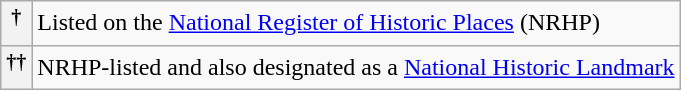<table class="wikitable">
<tr>
<th><sup>†</sup></th>
<td>Listed on the <a href='#'>National Register of Historic Places</a> (NRHP)</td>
</tr>
<tr>
<th><sup>††</sup></th>
<td>NRHP-listed and also designated as a <a href='#'>National Historic Landmark</a></td>
</tr>
</table>
